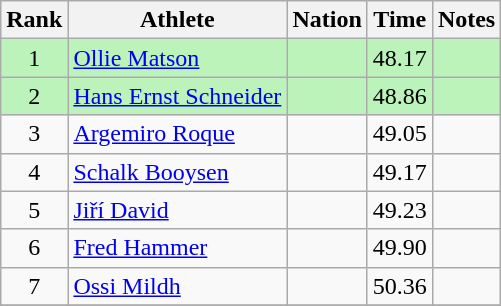<table class="wikitable sortable" style="text-align:center">
<tr>
<th>Rank</th>
<th>Athlete</th>
<th>Nation</th>
<th>Time</th>
<th>Notes</th>
</tr>
<tr bgcolor=bbf3bb>
<td>1</td>
<td align=left><a href='#'>Ollie Matson</a></td>
<td align=left></td>
<td>48.17</td>
<td></td>
</tr>
<tr bgcolor=bbf3bb>
<td>2</td>
<td align=left><a href='#'>Hans Ernst Schneider</a></td>
<td align=left></td>
<td>48.86</td>
<td></td>
</tr>
<tr>
<td>3</td>
<td align=left><a href='#'>Argemiro Roque</a></td>
<td align=left></td>
<td>49.05</td>
<td></td>
</tr>
<tr>
<td>4</td>
<td align=left><a href='#'>Schalk Booysen</a></td>
<td align=left></td>
<td>49.17</td>
<td></td>
</tr>
<tr>
<td>5</td>
<td align=left><a href='#'>Jiří David</a></td>
<td align=left></td>
<td>49.23</td>
<td></td>
</tr>
<tr>
<td>6</td>
<td align=left><a href='#'>Fred Hammer</a></td>
<td align=left></td>
<td>49.90</td>
<td></td>
</tr>
<tr>
<td>7</td>
<td align=left><a href='#'>Ossi Mildh</a></td>
<td align=left></td>
<td>50.36</td>
<td></td>
</tr>
<tr>
</tr>
</table>
